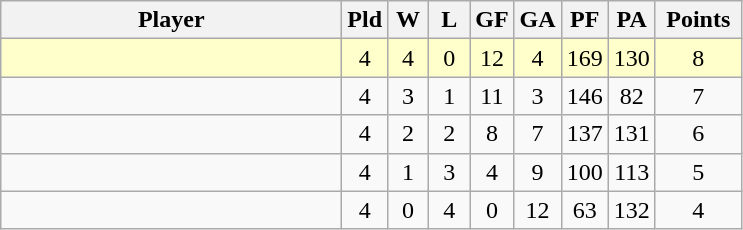<table class=wikitable style="text-align:center;">
<tr>
<th width=220>Player</th>
<th width=20>Pld</th>
<th width=20>W</th>
<th width=20>L</th>
<th width=20>GF</th>
<th width=20>GA</th>
<th width=20>PF</th>
<th width=20>PA</th>
<th width=50>Points</th>
</tr>
<tr bgcolor=#ffffcc>
<td style="text-align:left;"></td>
<td>4</td>
<td>4</td>
<td>0</td>
<td>12</td>
<td>4</td>
<td>169</td>
<td>130</td>
<td>8</td>
</tr>
<tr>
<td style="text-align:left;"></td>
<td>4</td>
<td>3</td>
<td>1</td>
<td>11</td>
<td>3</td>
<td>146</td>
<td>82</td>
<td>7</td>
</tr>
<tr>
<td style="text-align:left;"></td>
<td>4</td>
<td>2</td>
<td>2</td>
<td>8</td>
<td>7</td>
<td>137</td>
<td>131</td>
<td>6</td>
</tr>
<tr>
<td style="text-align:left;"></td>
<td>4</td>
<td>1</td>
<td>3</td>
<td>4</td>
<td>9</td>
<td>100</td>
<td>113</td>
<td>5</td>
</tr>
<tr>
<td style="text-align:left;"></td>
<td>4</td>
<td>0</td>
<td>4</td>
<td>0</td>
<td>12</td>
<td>63</td>
<td>132</td>
<td>4</td>
</tr>
</table>
